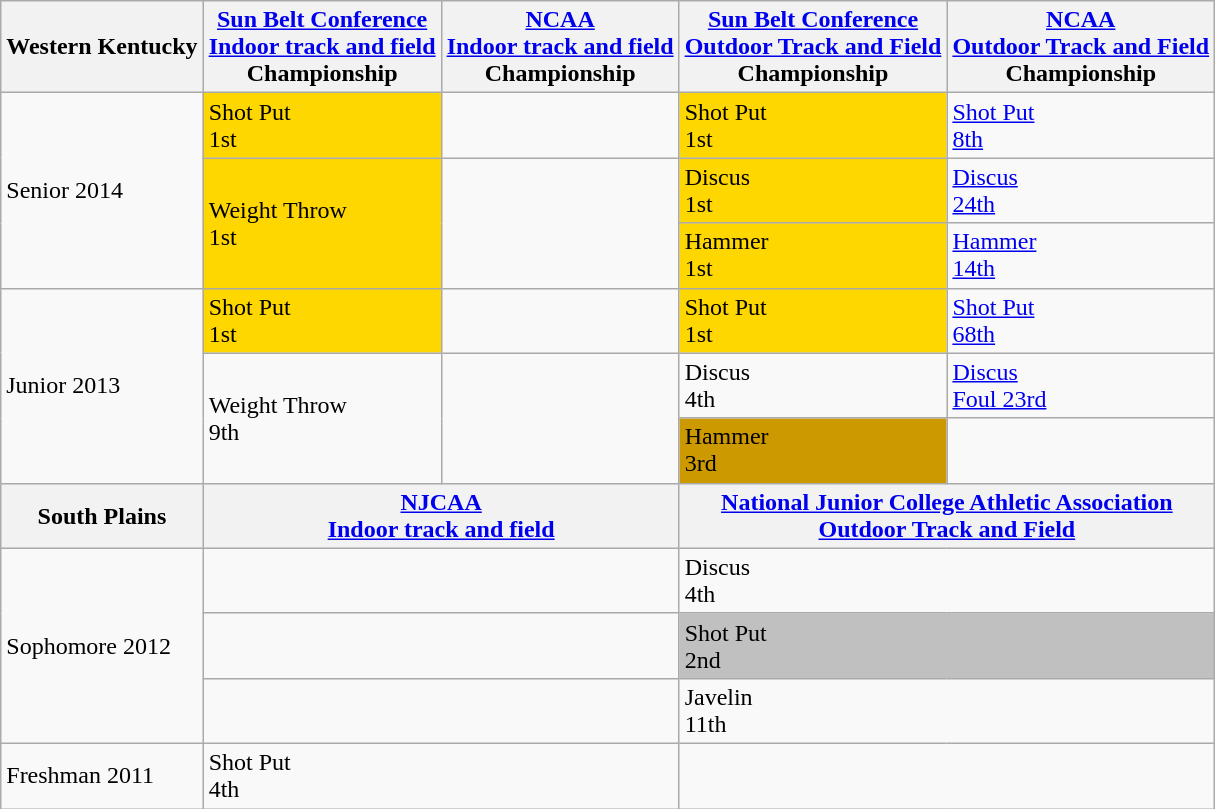<table class="wikitable sortable">
<tr>
<th>Western Kentucky</th>
<th><a href='#'>Sun Belt Conference</a> <br><a href='#'>Indoor track and field</a><br>Championship</th>
<th><a href='#'>NCAA</a><br> <a href='#'>Indoor track and field</a><br>Championship</th>
<th><a href='#'>Sun Belt Conference</a> <br><a href='#'>Outdoor Track and Field</a><br>Championship</th>
<th><a href='#'>NCAA</a><br> <a href='#'>Outdoor Track and Field</a><br>Championship</th>
</tr>
<tr>
<td Rowspan=3>Senior 2014</td>
<td bgcolor=gold>Shot Put<br> 1st</td>
<td></td>
<td bgcolor=gold>Shot Put<br> 1st</td>
<td><a href='#'>Shot Put<br> 8th</a></td>
</tr>
<tr>
<td Rowspan=2 bgcolor=gold>Weight Throw<br> 1st</td>
<td Rowspan=2></td>
<td bgcolor=gold>Discus<br> 1st</td>
<td><a href='#'>Discus<br> 24th</a></td>
</tr>
<tr>
<td bgcolor=gold>Hammer<br> 1st</td>
<td><a href='#'>Hammer<br> 14th</a></td>
</tr>
<tr>
<td Rowspan=3>Junior 2013</td>
<td bgcolor=gold>Shot Put<br> 1st</td>
<td></td>
<td bgcolor=gold>Shot Put<br> 1st</td>
<td><a href='#'>Shot Put<br> 68th</a></td>
</tr>
<tr>
<td Rowspan=2>Weight Throw<br> 9th</td>
<td Rowspan=2></td>
<td>Discus<br> 4th</td>
<td><a href='#'>Discus<br>Foul 23rd</a></td>
</tr>
<tr>
<td bgcolor=cc9900>Hammer<br> 3rd</td>
<td></td>
</tr>
<tr>
<th>South Plains</th>
<th Colspan=2><a href='#'>NJCAA</a><br> <a href='#'>Indoor track and field</a></th>
<th Colspan=2><a href='#'>National Junior College Athletic Association</a><br> <a href='#'>Outdoor Track and Field</a></th>
</tr>
<tr>
<td Rowspan=3>Sophomore 2012</td>
<td Colspan=2></td>
<td Colspan=2>Discus<br> 4th</td>
</tr>
<tr>
<td Colspan=2></td>
<td Colspan=2 bgcolor=silver>Shot Put<br> 2nd</td>
</tr>
<tr>
<td Colspan=2></td>
<td Colspan=2>Javelin<br> 11th</td>
</tr>
<tr>
<td>Freshman 2011</td>
<td Colspan=2>Shot Put<br> 4th</td>
<td Colspan=2></td>
</tr>
</table>
